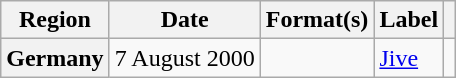<table class="wikitable plainrowheaders">
<tr>
<th scope="col">Region</th>
<th scope="col">Date</th>
<th scope="col">Format(s)</th>
<th scope="col">Label</th>
<th scope="col"></th>
</tr>
<tr>
<th scope="row">Germany</th>
<td>7 August 2000</td>
<td></td>
<td><a href='#'>Jive</a></td>
<td></td>
</tr>
</table>
